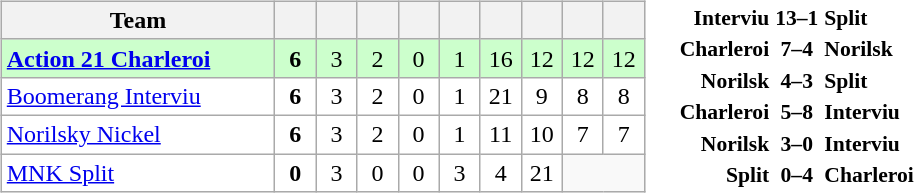<table>
<tr>
<td><br><table class="wikitable" style="text-align: center;">
<tr>
<th width="175">Team</th>
<th width="20"></th>
<th width="20"></th>
<th width="20"></th>
<th width="20"></th>
<th width="20"></th>
<th width="20"></th>
<th width="20"></th>
<th width="20"></th>
<th width="20"></th>
</tr>
<tr bgcolor="#ccffcc">
<td align="left"> <strong><a href='#'>Action 21 Charleroi</a></strong></td>
<td><strong>6</strong></td>
<td>3</td>
<td>2</td>
<td>0</td>
<td>1</td>
<td>16</td>
<td>12</td>
<td>12</td>
<td>12</td>
</tr>
<tr bgcolor=ffffff>
<td align="left"> <a href='#'>Boomerang Interviu</a></td>
<td><strong>6</strong></td>
<td>3</td>
<td>2</td>
<td>0</td>
<td>1</td>
<td>21</td>
<td>9</td>
<td>8</td>
<td>8</td>
</tr>
<tr bgcolor=ffffff>
<td align="left"> <a href='#'>Norilsky Nickel</a></td>
<td><strong>6</strong></td>
<td>3</td>
<td>2</td>
<td>0</td>
<td>1</td>
<td>11</td>
<td>10</td>
<td>7</td>
<td>7</td>
</tr>
<tr bgcolor=ffffff>
<td align="left"> <a href='#'>MNK Split</a></td>
<td><strong>0</strong></td>
<td>3</td>
<td>0</td>
<td>0</td>
<td>3</td>
<td>4</td>
<td>21</td>
</tr>
</table>
</td>
<td><br><table style="font-size:90%; margin: 0 auto;">
<tr>
<td align="right"><strong>Interviu</strong></td>
<td align="center"><strong>13–1</strong></td>
<td><strong>Split</strong></td>
</tr>
<tr>
<td align="right"><strong>Charleroi</strong></td>
<td align="center"><strong>7–4</strong></td>
<td><strong>Norilsk</strong></td>
</tr>
<tr>
<td align="right"><strong>Norilsk</strong></td>
<td align="center"><strong>4–3</strong></td>
<td><strong>Split</strong></td>
</tr>
<tr>
<td align="right"><strong>Charleroi</strong></td>
<td align="center"><strong>5–8</strong></td>
<td><strong>Interviu</strong></td>
</tr>
<tr>
<td align="right"><strong>Norilsk</strong></td>
<td align="center"><strong>3–0</strong></td>
<td><strong>Interviu</strong></td>
</tr>
<tr>
<td align="right"><strong>Split</strong></td>
<td align="center"><strong>0–4</strong></td>
<td><strong>Charleroi</strong></td>
</tr>
</table>
</td>
</tr>
</table>
